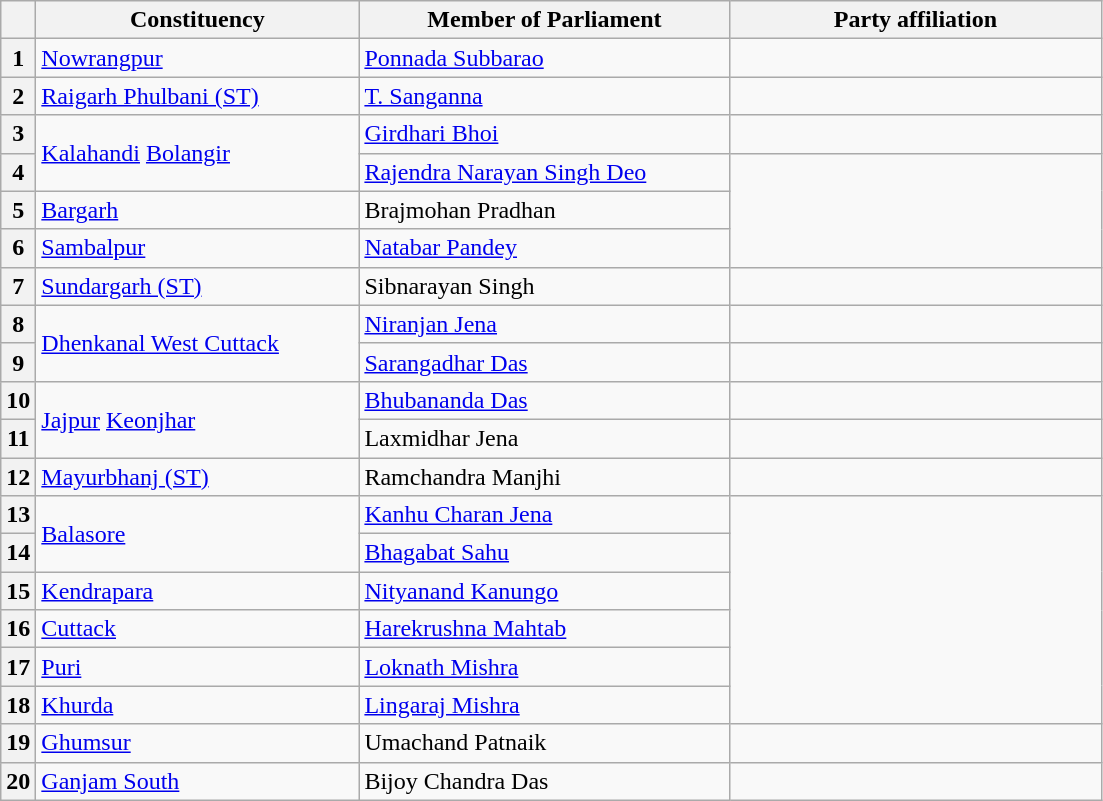<table class="wikitable sortable">
<tr style="text-align:center;">
<th></th>
<th style="width:13em">Constituency</th>
<th style="width:15em">Member of Parliament</th>
<th colspan="2" style="width:15em">Party affiliation</th>
</tr>
<tr>
<th>1</th>
<td><a href='#'>Nowrangpur</a></td>
<td><a href='#'>Ponnada Subbarao</a></td>
<td></td>
</tr>
<tr>
<th>2</th>
<td><a href='#'>Raigarh Phulbani (ST)</a></td>
<td><a href='#'>T. Sanganna</a></td>
<td></td>
</tr>
<tr>
<th>3</th>
<td rowspan=2><a href='#'>Kalahandi</a> <a href='#'>Bolangir</a></td>
<td><a href='#'>Girdhari Bhoi</a></td>
<td></td>
</tr>
<tr>
<th>4</th>
<td><a href='#'>Rajendra Narayan Singh Deo</a></td>
</tr>
<tr>
<th>5</th>
<td><a href='#'>Bargarh</a></td>
<td>Brajmohan Pradhan</td>
</tr>
<tr>
<th>6</th>
<td><a href='#'>Sambalpur</a></td>
<td><a href='#'>Natabar Pandey</a></td>
</tr>
<tr>
<th>7</th>
<td><a href='#'>Sundargarh (ST)</a></td>
<td>Sibnarayan Singh</td>
<td></td>
</tr>
<tr>
<th>8</th>
<td rowspan=2><a href='#'>Dhenkanal West Cuttack</a></td>
<td><a href='#'>Niranjan Jena</a></td>
</tr>
<tr>
<th>9</th>
<td><a href='#'>Sarangadhar Das</a></td>
<td></td>
</tr>
<tr>
<th>10</th>
<td rowspan=2><a href='#'>Jajpur</a> <a href='#'>Keonjhar</a></td>
<td><a href='#'>Bhubananda Das</a></td>
<td></td>
</tr>
<tr>
<th>11</th>
<td>Laxmidhar Jena</td>
<td></td>
</tr>
<tr>
<th>12</th>
<td><a href='#'>Mayurbhanj (ST)</a></td>
<td>Ramchandra Manjhi</td>
<td></td>
</tr>
<tr>
<th>13</th>
<td rowspan=2><a href='#'>Balasore</a></td>
<td><a href='#'>Kanhu Charan Jena</a></td>
</tr>
<tr>
<th>14</th>
<td><a href='#'>Bhagabat Sahu</a></td>
</tr>
<tr>
<th>15</th>
<td><a href='#'>Kendrapara</a></td>
<td><a href='#'>Nityanand Kanungo</a></td>
</tr>
<tr>
<th>16</th>
<td><a href='#'>Cuttack</a></td>
<td><a href='#'>Harekrushna Mahtab</a></td>
</tr>
<tr>
<th>17</th>
<td><a href='#'>Puri</a></td>
<td><a href='#'>Loknath Mishra</a></td>
</tr>
<tr>
<th>18</th>
<td><a href='#'>Khurda</a></td>
<td><a href='#'>Lingaraj Mishra</a></td>
</tr>
<tr>
<th>19</th>
<td><a href='#'>Ghumsur</a></td>
<td>Umachand Patnaik</td>
<td></td>
</tr>
<tr>
<th>20</th>
<td><a href='#'>Ganjam South</a></td>
<td>Bijoy Chandra Das</td>
<td></td>
</tr>
</table>
